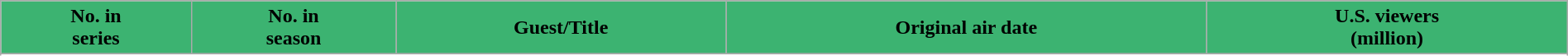<table class="wikitable plainrowheaders" style="width:100%;">
<tr>
<th scope="col" style="background:#3CB371; color: #000000;">No. in<br>series</th>
<th scope="col" style="background:#3CB371; color: #000000;">No. in<br>season</th>
<th scope="col" style="background:#3CB371; color: #000000;">Guest/Title</th>
<th scope="col" style="background:#3CB371; color: #000000;">Original air date</th>
<th scope="col" style="background:#3CB371; color: #000000;">U.S. viewers<br>(million)</th>
</tr>
<tr>
</tr>
<tr>
</tr>
<tr>
</tr>
<tr>
</tr>
<tr>
</tr>
<tr>
</tr>
<tr>
</tr>
<tr>
</tr>
<tr>
</tr>
</table>
